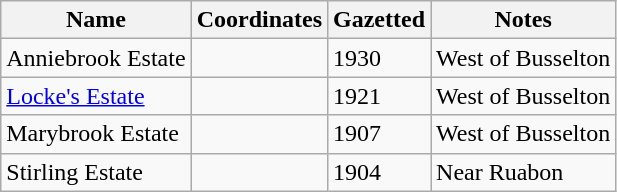<table class="wikitable sortable">
<tr>
<th>Name</th>
<th>Coordinates</th>
<th>Gazetted</th>
<th>Notes</th>
</tr>
<tr>
<td>Anniebrook Estate</td>
<td></td>
<td>1930</td>
<td>West of Busselton</td>
</tr>
<tr>
<td><a href='#'>Locke's Estate</a></td>
<td></td>
<td>1921</td>
<td>West of Busselton</td>
</tr>
<tr>
<td>Marybrook Estate</td>
<td></td>
<td>1907</td>
<td>West of Busselton</td>
</tr>
<tr>
<td>Stirling Estate</td>
<td></td>
<td>1904</td>
<td>Near Ruabon</td>
</tr>
</table>
